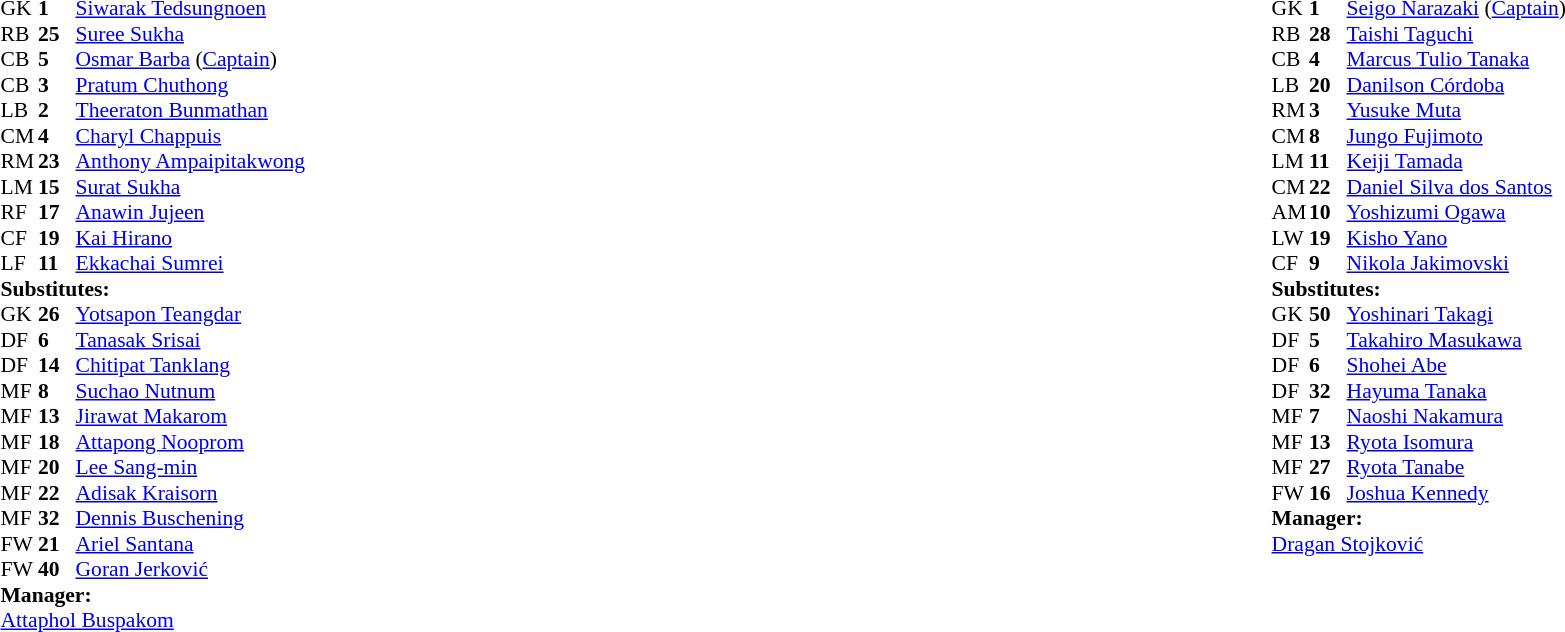<table style="width:100%">
<tr>
<td style="vertical-align:top; width:50%"><br><table style="font-size: 90%" cellspacing="0" cellpadding="0">
<tr>
<th width=25></th>
<th width=25></th>
</tr>
<tr>
<td>GK</td>
<td><strong>1</strong></td>
<td> <a href='#'>Siwarak Tedsungnoen</a></td>
</tr>
<tr>
<td>RB</td>
<td><strong>25</strong></td>
<td> <a href='#'>Suree Sukha</a></td>
<td></td>
<td></td>
</tr>
<tr>
<td>CB</td>
<td><strong>5</strong></td>
<td> <a href='#'>Osmar Barba</a> (<a href='#'>Captain</a>)</td>
</tr>
<tr>
<td>CB</td>
<td><strong>3</strong></td>
<td> <a href='#'>Pratum Chuthong</a></td>
</tr>
<tr>
<td>LB</td>
<td><strong>2</strong></td>
<td> <a href='#'>Theeraton Bunmathan</a></td>
<td></td>
</tr>
<tr>
<td>CM</td>
<td><strong>4</strong></td>
<td> <a href='#'>Charyl Chappuis</a></td>
</tr>
<tr>
<td>RM</td>
<td><strong>23</strong></td>
<td> <a href='#'>Anthony Ampaipitakwong</a></td>
<td></td>
<td></td>
</tr>
<tr>
<td>LM</td>
<td><strong>15</strong></td>
<td> <a href='#'>Surat Sukha</a></td>
<td></td>
<td></td>
</tr>
<tr>
<td>RF</td>
<td><strong>17</strong></td>
<td> <a href='#'>Anawin Jujeen</a></td>
<td></td>
</tr>
<tr>
<td>CF</td>
<td><strong>19</strong></td>
<td> <a href='#'>Kai Hirano</a></td>
<td></td>
<td></td>
</tr>
<tr>
<td>LF</td>
<td><strong>11</strong></td>
<td> <a href='#'>Ekkachai Sumrei</a></td>
<td></td>
<td></td>
</tr>
<tr>
<td colspan=3><strong>Substitutes:</strong></td>
</tr>
<tr>
<td>GK</td>
<td><strong>26</strong></td>
<td> <a href='#'>Yotsapon Teangdar</a></td>
</tr>
<tr>
<td>DF</td>
<td><strong>6</strong></td>
<td> <a href='#'>Tanasak Srisai</a></td>
</tr>
<tr>
<td>DF</td>
<td><strong>14</strong></td>
<td> <a href='#'>Chitipat Tanklang</a></td>
</tr>
<tr>
<td>MF</td>
<td><strong>8</strong></td>
<td> <a href='#'>Suchao Nutnum</a></td>
<td></td>
<td></td>
</tr>
<tr>
<td>MF</td>
<td><strong>13</strong></td>
<td> <a href='#'>Jirawat Makarom</a></td>
<td></td>
<td> </td>
</tr>
<tr>
<td>MF</td>
<td><strong>18</strong></td>
<td> <a href='#'>Attapong Nooprom</a></td>
</tr>
<tr>
<td>MF</td>
<td><strong>20</strong></td>
<td> <a href='#'>Lee Sang-min</a></td>
<td></td>
<td></td>
</tr>
<tr>
<td>MF</td>
<td><strong>22</strong></td>
<td> <a href='#'>Adisak Kraisorn</a></td>
</tr>
<tr>
<td>MF</td>
<td><strong>32</strong></td>
<td> <a href='#'>Dennis Buschening</a></td>
<td></td>
<td></td>
</tr>
<tr>
<td>FW</td>
<td><strong>21</strong></td>
<td> <a href='#'>Ariel Santana</a></td>
<td></td>
<td></td>
</tr>
<tr>
<td>FW</td>
<td><strong>40</strong></td>
<td> <a href='#'>Goran Jerković</a></td>
<td></td>
<td></td>
</tr>
<tr>
<td colspan=3><strong>Manager:</strong></td>
</tr>
<tr>
<td colspan=4> <a href='#'>Attaphol Buspakom</a></td>
</tr>
</table>
</td>
<td style="vertical-align:top"></td>
<td style="vertical-align:top; width:50%"><br><table cellspacing="0" cellpadding="0" style="font-size:90%; margin:auto">
<tr>
<th width=25></th>
<th width=25></th>
</tr>
<tr>
<td>GK</td>
<td><strong>1</strong></td>
<td> <a href='#'>Seigo Narazaki</a>  (<a href='#'>Captain</a>)</td>
</tr>
<tr>
<td>RB</td>
<td><strong>28</strong></td>
<td> <a href='#'>Taishi Taguchi</a></td>
</tr>
<tr>
<td>CB</td>
<td><strong>4</strong></td>
<td> <a href='#'>Marcus Tulio Tanaka</a></td>
<td></td>
<td></td>
</tr>
<tr>
<td>LB</td>
<td><strong>20</strong></td>
<td> <a href='#'>Danilson Córdoba</a></td>
<td></td>
<td></td>
</tr>
<tr>
<td>RM</td>
<td><strong>3</strong></td>
<td> <a href='#'>Yusuke Muta</a></td>
<td></td>
</tr>
<tr>
<td>CM</td>
<td><strong>8</strong></td>
<td> <a href='#'>Jungo Fujimoto</a></td>
</tr>
<tr>
<td>LM</td>
<td><strong>11</strong></td>
<td> <a href='#'>Keiji Tamada</a></td>
<td></td>
<td></td>
</tr>
<tr>
<td>CM</td>
<td><strong>22</strong></td>
<td> <a href='#'>Daniel Silva dos Santos</a></td>
<td></td>
</tr>
<tr>
<td>AM</td>
<td><strong>10</strong></td>
<td> <a href='#'>Yoshizumi Ogawa</a></td>
<td></td>
<td></td>
</tr>
<tr>
<td>LW</td>
<td><strong>19</strong></td>
<td> <a href='#'>Kisho Yano</a></td>
<td></td>
<td></td>
</tr>
<tr>
<td>CF</td>
<td><strong>9</strong></td>
<td> <a href='#'>Nikola Jakimovski</a></td>
<td></td>
<td></td>
</tr>
<tr>
<td colspan=3><strong>Substitutes:</strong></td>
</tr>
<tr>
<td>GK</td>
<td><strong>50</strong></td>
<td> <a href='#'>Yoshinari Takagi</a></td>
</tr>
<tr>
<td>DF</td>
<td><strong>5</strong></td>
<td> <a href='#'>Takahiro Masukawa</a></td>
<td></td>
<td></td>
</tr>
<tr>
<td>DF</td>
<td><strong>6</strong></td>
<td> <a href='#'>Shohei Abe</a></td>
<td></td>
<td></td>
</tr>
<tr>
<td>DF</td>
<td><strong>32</strong></td>
<td> <a href='#'>Hayuma Tanaka</a></td>
<td></td>
<td></td>
</tr>
<tr>
<td>MF</td>
<td><strong>7</strong></td>
<td> <a href='#'>Naoshi Nakamura</a></td>
<td></td>
<td></td>
</tr>
<tr>
<td>MF</td>
<td><strong>13</strong></td>
<td> <a href='#'>Ryota Isomura</a></td>
<td></td>
<td></td>
</tr>
<tr>
<td>MF</td>
<td><strong>27</strong></td>
<td> <a href='#'>Ryota Tanabe</a></td>
<td></td>
<td></td>
</tr>
<tr>
<td>FW</td>
<td><strong>16</strong></td>
<td> <a href='#'>Joshua Kennedy</a></td>
</tr>
<tr>
<td colspan=3><strong>Manager:</strong></td>
</tr>
<tr>
<td colspan=4> <a href='#'>Dragan Stojković</a></td>
</tr>
</table>
</td>
</tr>
</table>
